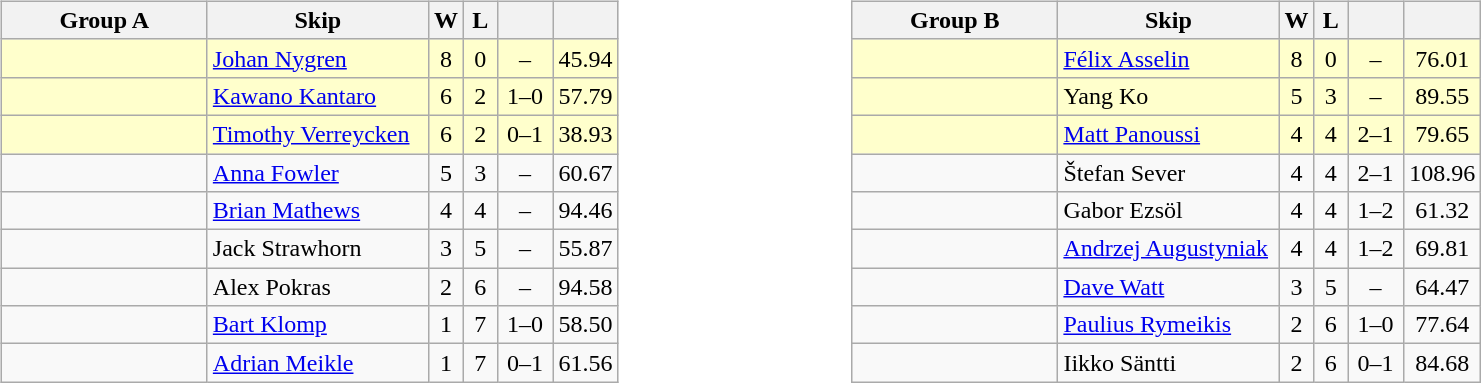<table>
<tr>
<td valign=top width=11%><br><table class="wikitable" style="text-align: center;">
<tr>
<th width=130>Group A</th>
<th width=140>Skip</th>
<th width=15>W</th>
<th width=15>L</th>
<th width=30></th>
<th width=15></th>
</tr>
<tr bgcolor=#ffffcc>
<td style="text-align:left;"></td>
<td style="text-align:left;"><a href='#'>Johan Nygren</a></td>
<td>8</td>
<td>0</td>
<td>–</td>
<td>45.94</td>
</tr>
<tr bgcolor=#ffffcc>
<td style="text-align:left;"></td>
<td style="text-align:left;"><a href='#'>Kawano Kantaro</a></td>
<td>6</td>
<td>2</td>
<td>1–0</td>
<td>57.79</td>
</tr>
<tr bgcolor=#ffffcc>
<td style="text-align:left;"></td>
<td style="text-align:left;"><a href='#'>Timothy Verreycken</a></td>
<td>6</td>
<td>2</td>
<td>0–1</td>
<td>38.93</td>
</tr>
<tr>
<td style="text-align:left;"></td>
<td style="text-align:left;"><a href='#'>Anna Fowler</a></td>
<td>5</td>
<td>3</td>
<td>–</td>
<td>60.67</td>
</tr>
<tr>
<td style="text-align:left;"></td>
<td style="text-align:left;"><a href='#'>Brian Mathews</a></td>
<td>4</td>
<td>4</td>
<td>–</td>
<td>94.46</td>
</tr>
<tr>
<td style="text-align:left;"></td>
<td style="text-align:left;">Jack Strawhorn</td>
<td>3</td>
<td>5</td>
<td>–</td>
<td>55.87</td>
</tr>
<tr>
<td style="text-align:left;"></td>
<td style="text-align:left;">Alex Pokras</td>
<td>2</td>
<td>6</td>
<td>–</td>
<td>94.58</td>
</tr>
<tr>
<td style="text-align:left;"></td>
<td style="text-align:left;"><a href='#'>Bart Klomp</a></td>
<td>1</td>
<td>7</td>
<td>1–0</td>
<td>58.50</td>
</tr>
<tr>
<td style="text-align:left;"></td>
<td style="text-align:left;"><a href='#'>Adrian Meikle</a></td>
<td>1</td>
<td>7</td>
<td>0–1</td>
<td>61.56</td>
</tr>
</table>
</td>
<td valign=top width=15%><br><table class="wikitable" style="text-align: center;">
<tr>
<th width=130>Group B</th>
<th width=140>Skip</th>
<th width=15>W</th>
<th width=15>L</th>
<th width=30></th>
<th width=15></th>
</tr>
<tr bgcolor=#ffffcc>
<td style="text-align:left;"></td>
<td style="text-align:left;"><a href='#'>Félix Asselin</a></td>
<td>8</td>
<td>0</td>
<td>–</td>
<td>76.01</td>
</tr>
<tr bgcolor=#ffffcc>
<td style="text-align:left;"></td>
<td style="text-align:left;">Yang Ko</td>
<td>5</td>
<td>3</td>
<td>–</td>
<td>89.55</td>
</tr>
<tr bgcolor=#ffffcc>
<td style="text-align:left;"></td>
<td style="text-align:left;"><a href='#'>Matt Panoussi</a></td>
<td>4</td>
<td>4</td>
<td>2–1</td>
<td>79.65</td>
</tr>
<tr>
<td style="text-align:left;"></td>
<td style="text-align:left;">Štefan Sever</td>
<td>4</td>
<td>4</td>
<td>2–1</td>
<td>108.96</td>
</tr>
<tr>
<td style="text-align:left;"></td>
<td style="text-align:left;">Gabor Ezsöl</td>
<td>4</td>
<td>4</td>
<td>1–2</td>
<td>61.32</td>
</tr>
<tr>
<td style="text-align:left;"></td>
<td style="text-align:left;"><a href='#'>Andrzej Augustyniak</a></td>
<td>4</td>
<td>4</td>
<td>1–2</td>
<td>69.81</td>
</tr>
<tr>
<td style="text-align:left;"></td>
<td style="text-align:left;"><a href='#'>Dave Watt</a></td>
<td>3</td>
<td>5</td>
<td>–</td>
<td>64.47</td>
</tr>
<tr>
<td style="text-align:left;"></td>
<td style="text-align:left;"><a href='#'>Paulius Rymeikis</a></td>
<td>2</td>
<td>6</td>
<td>1–0</td>
<td>77.64</td>
</tr>
<tr>
<td style="text-align:left;"></td>
<td style="text-align:left;">Iikko Säntti</td>
<td>2</td>
<td>6</td>
<td>0–1</td>
<td>84.68</td>
</tr>
</table>
</td>
</tr>
</table>
